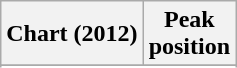<table class="wikitable sortable plainrowheaders" style="text-align:center">
<tr>
<th scope="col">Chart (2012)</th>
<th scope="col">Peak<br>position</th>
</tr>
<tr>
</tr>
<tr>
</tr>
<tr>
</tr>
</table>
